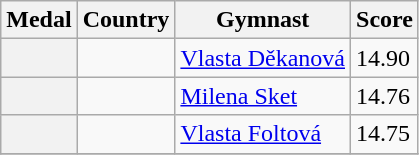<table class="wikitable">
<tr>
<th>Medal</th>
<th>Country</th>
<th>Gymnast</th>
<th>Score</th>
</tr>
<tr>
<th></th>
<td></td>
<td><a href='#'>Vlasta Děkanová</a></td>
<td>14.90</td>
</tr>
<tr>
<th></th>
<td></td>
<td><a href='#'>Milena Sket</a></td>
<td>14.76</td>
</tr>
<tr>
<th></th>
<td></td>
<td><a href='#'>Vlasta Foltová</a></td>
<td>14.75</td>
</tr>
<tr>
</tr>
</table>
